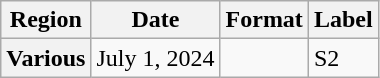<table class="wikitable plainrowheaders">
<tr>
<th scope="col">Region</th>
<th scope="col">Date</th>
<th scope="col">Format</th>
<th scope="col">Label</th>
</tr>
<tr>
<th scope="row">Various</th>
<td>July 1, 2024</td>
<td></td>
<td>S2</td>
</tr>
</table>
